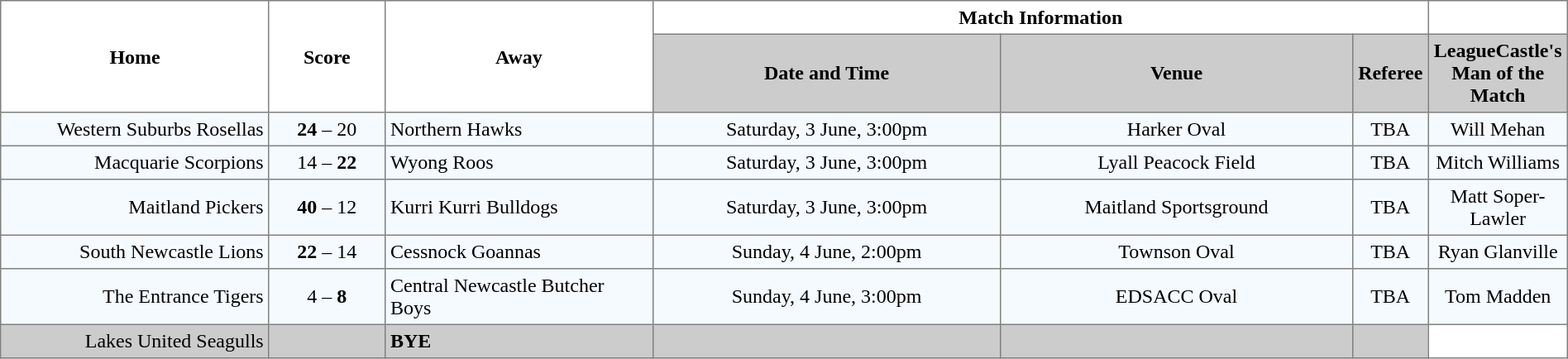<table width="100%" cellspacing="0" cellpadding="4" border="1" style="border-collapse:collapse;  text-align:center;">
<tr>
<th rowspan="2" width="19%">Home</th>
<th rowspan="2" width="8%">Score</th>
<th rowspan="2" width="19%">Away</th>
<th colspan="3">Match Information</th>
</tr>
<tr style="background:#CCCCCC">
<th width="25%">Date and Time</th>
<th width="25%">Venue</th>
<th width="25%">Referee</th>
<th width="25%">LeagueCastle's Man of the Match</th>
</tr>
<tr style="text-align:center; background:#f5faff;">
<td align="right">Western Suburbs Rosellas </td>
<td><strong>24</strong> – 20</td>
<td align="left"> Northern Hawks</td>
<td>Saturday, 3 June, 3:00pm</td>
<td>Harker Oval</td>
<td>TBA</td>
<td>Will Mehan </td>
</tr>
<tr style="text-align:center; background:#f5faff;">
<td align="right">Macquarie Scorpions </td>
<td>14 – <strong>22</strong></td>
<td align="left"> Wyong Roos</td>
<td>Saturday, 3 June, 3:00pm</td>
<td>Lyall Peacock Field</td>
<td>TBA</td>
<td>Mitch Williams </td>
</tr>
<tr style="text-align:center; background:#f5faff;">
<td align="right">Maitland Pickers </td>
<td><strong>40</strong> – 12</td>
<td align="left"> Kurri Kurri Bulldogs</td>
<td>Saturday, 3 June, 3:00pm</td>
<td>Maitland Sportsground</td>
<td>TBA</td>
<td>Matt Soper-Lawler </td>
</tr>
<tr style="text-align:center; background:#f5faff;">
<td align="right">South Newcastle Lions </td>
<td><strong>22</strong> – 14</td>
<td align="left"> Cessnock Goannas</td>
<td>Sunday, 4 June, 2:00pm</td>
<td>Townson Oval</td>
<td>TBA</td>
<td>Ryan Glanville </td>
</tr>
<tr style="text-align:center; background:#f5faff;">
<td align="right">The Entrance Tigers </td>
<td>4 – <strong>8</strong></td>
<td align="left"> Central Newcastle Butcher Boys</td>
<td>Sunday, 4 June, 3:00pm</td>
<td>EDSACC Oval</td>
<td>TBA</td>
<td>Tom Madden </td>
</tr>
<tr style="text-align:center; background:#CCCCCC;">
<td align="right">Lakes United Seagulls </td>
<td></td>
<td align="left"><strong>BYE</strong></td>
<td></td>
<td></td>
<td></td>
</tr>
</table>
